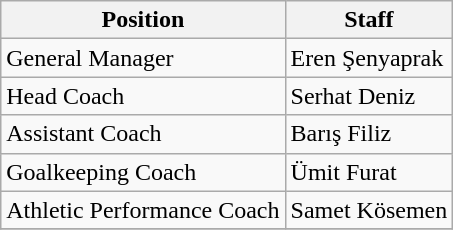<table class="wikitable">
<tr>
<th>Position</th>
<th>Staff</th>
</tr>
<tr>
<td>General Manager</td>
<td> Eren Şenyaprak</td>
</tr>
<tr>
<td>Head Coach</td>
<td> Serhat Deniz</td>
</tr>
<tr>
<td>Assistant Coach</td>
<td> Barış Filiz</td>
</tr>
<tr>
<td>Goalkeeping Coach</td>
<td> Ümit Furat</td>
</tr>
<tr>
<td>Athletic Performance Coach</td>
<td> Samet Kösemen</td>
</tr>
<tr>
</tr>
</table>
